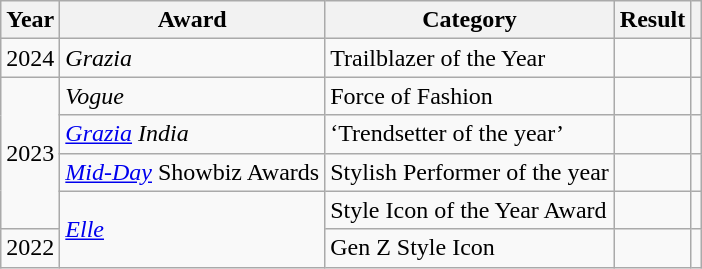<table class="wikitable">
<tr>
<th scope="col">Year</th>
<th scope="col">Award</th>
<th scope="col">Category</th>
<th scope="col">Result</th>
<th class="unsortable" scope="col"></th>
</tr>
<tr>
<td>2024</td>
<td><em>Grazia</em></td>
<td>Trailblazer of the Year</td>
<td></td>
<td style="text-align: center;"></td>
</tr>
<tr>
<td rowspan="4">2023</td>
<td><em>Vogue</em></td>
<td>Force of Fashion</td>
<td></td>
<td style="text-align: center;"></td>
</tr>
<tr>
<td><em><a href='#'>Grazia</a> India</em></td>
<td>‘Trendsetter of the year’</td>
<td></td>
<td style="text-align: center;"></td>
</tr>
<tr>
<td><em><a href='#'>Mid-Day</a></em> Showbiz Awards</td>
<td>Stylish Performer of the year</td>
<td></td>
<td style="text-align: center;"></td>
</tr>
<tr>
<td rowspan="2"><a href='#'><em>Elle</em></a></td>
<td>Style Icon of the Year Award</td>
<td></td>
<td style="text-align: center;"></td>
</tr>
<tr>
<td>2022</td>
<td>Gen Z Style Icon</td>
<td></td>
<td style="text-align: center;"></td>
</tr>
</table>
